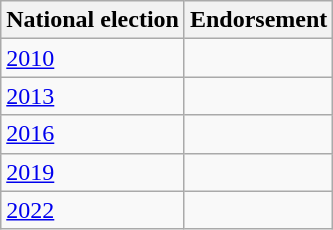<table class="wikitable">
<tr>
<th>National election</th>
<th colspan="2">Endorsement</th>
</tr>
<tr>
<td><a href='#'>2010</a></td>
<td></td>
</tr>
<tr>
<td><a href='#'>2013</a></td>
<td></td>
</tr>
<tr>
<td><a href='#'>2016</a></td>
<td></td>
</tr>
<tr>
<td><a href='#'>2019</a></td>
<td></td>
</tr>
<tr>
<td><a href='#'>2022</a></td>
<td></td>
</tr>
</table>
